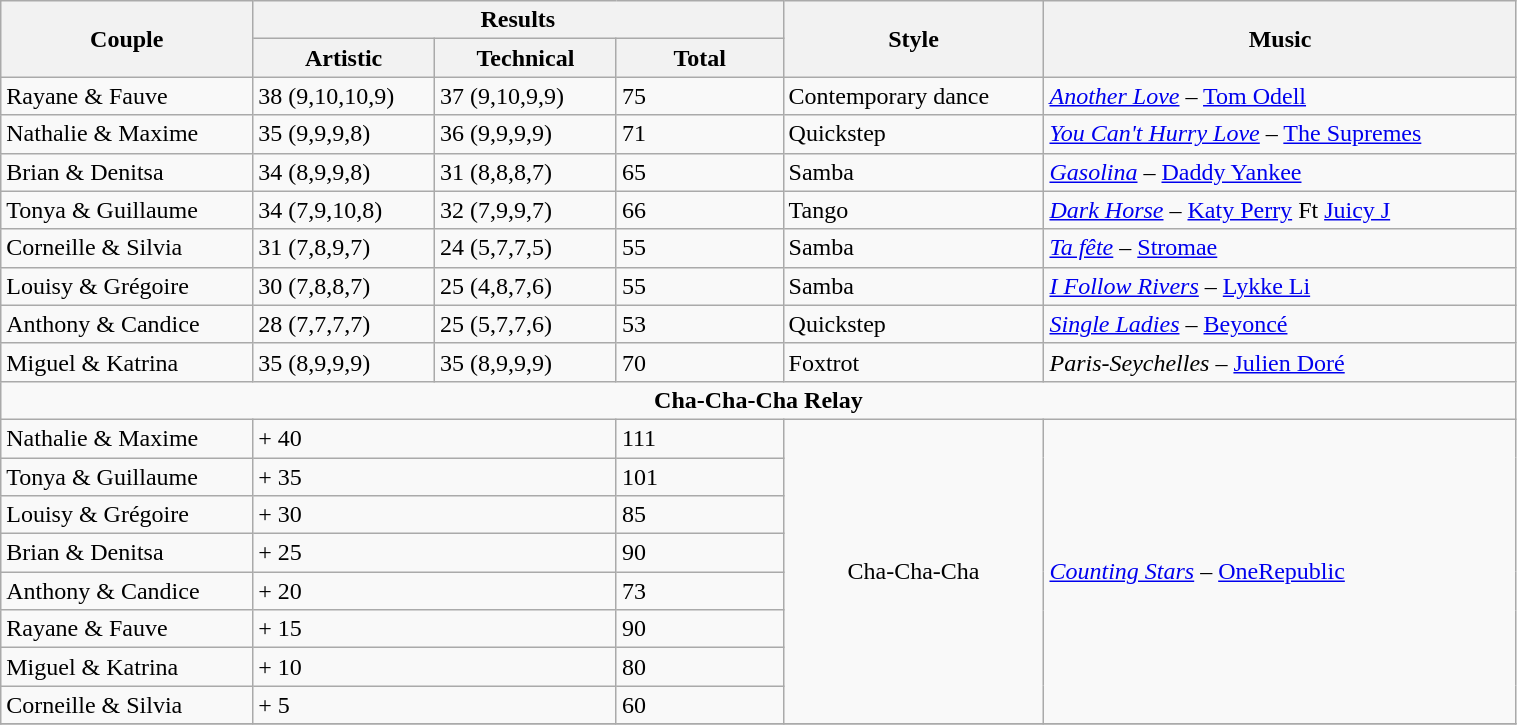<table class="wikitable" style="width:80%;">
<tr>
<th rowspan="2">Couple</th>
<th colspan=3>Results</th>
<th rowspan="2">Style</th>
<th rowspan="2">Music</th>
</tr>
<tr>
<th style="width:12%;">Artistic</th>
<th style="width:12%;">Technical</th>
<th style="width:11%;">Total</th>
</tr>
<tr>
<td>Rayane & Fauve</td>
<td>38 (9,10,10,9)</td>
<td>37 (9,10,9,9)</td>
<td>75</td>
<td>Contemporary dance</td>
<td><em><a href='#'>Another Love</a></em> – <a href='#'>Tom Odell</a></td>
</tr>
<tr>
<td>Nathalie & Maxime</td>
<td>35 (9,9,9,8)</td>
<td>36 (9,9,9,9)</td>
<td>71</td>
<td>Quickstep</td>
<td><em><a href='#'>You Can't Hurry Love</a></em> – <a href='#'>The Supremes</a></td>
</tr>
<tr>
<td>Brian & Denitsa</td>
<td>34 (8,9,9,8)</td>
<td>31 (8,8,8,7)</td>
<td>65</td>
<td>Samba</td>
<td><em><a href='#'>Gasolina</a></em> – <a href='#'>Daddy Yankee</a></td>
</tr>
<tr>
<td>Tonya & Guillaume</td>
<td>34 (7,9,10,8)</td>
<td>32 (7,9,9,7)</td>
<td>66</td>
<td>Tango</td>
<td><em><a href='#'>Dark Horse</a></em> – <a href='#'>Katy Perry</a> Ft <a href='#'>Juicy J</a></td>
</tr>
<tr>
<td>Corneille & Silvia</td>
<td>31 (7,8,9,7)</td>
<td>24 (5,7,7,5)</td>
<td>55</td>
<td>Samba</td>
<td><em><a href='#'>Ta fête</a></em> – <a href='#'>Stromae</a></td>
</tr>
<tr>
<td>Louisy & Grégoire</td>
<td>30 (7,8,8,7)</td>
<td>25 (4,8,7,6)</td>
<td>55</td>
<td>Samba</td>
<td><em><a href='#'>I Follow Rivers</a></em> – <a href='#'>Lykke Li</a></td>
</tr>
<tr>
<td>Anthony & Candice</td>
<td>28 (7,7,7,7)</td>
<td>25 (5,7,7,6)</td>
<td>53</td>
<td>Quickstep</td>
<td><em><a href='#'>Single Ladies</a></em> – <a href='#'>Beyoncé</a></td>
</tr>
<tr>
<td>Miguel & Katrina</td>
<td>35 (8,9,9,9)</td>
<td>35 (8,9,9,9)</td>
<td>70</td>
<td>Foxtrot</td>
<td><em>Paris-Seychelles</em> – <a href='#'>Julien Doré</a></td>
</tr>
<tr>
<td colspan=6 style="text-align:center;"><strong>Cha-Cha-Cha Relay</strong></td>
</tr>
<tr>
<td>Nathalie & Maxime</td>
<td colspan=2>+ 40</td>
<td>111</td>
<td rowspan=8 style="text-align:center;">Cha-Cha-Cha</td>
<td rowspan=8><em><a href='#'>Counting Stars</a></em> – <a href='#'>OneRepublic</a></td>
</tr>
<tr>
<td>Tonya & Guillaume</td>
<td colspan=2>+ 35</td>
<td>101</td>
</tr>
<tr>
<td>Louisy & Grégoire</td>
<td colspan=2>+ 30</td>
<td>85</td>
</tr>
<tr>
<td>Brian & Denitsa</td>
<td colspan=2>+ 25</td>
<td>90</td>
</tr>
<tr>
<td>Anthony & Candice</td>
<td colspan=2>+ 20</td>
<td>73</td>
</tr>
<tr>
<td>Rayane & Fauve</td>
<td colspan=2>+ 15</td>
<td>90</td>
</tr>
<tr>
<td>Miguel & Katrina</td>
<td colspan=2>+ 10</td>
<td>80</td>
</tr>
<tr>
<td>Corneille & Silvia</td>
<td colspan=2>+ 5</td>
<td>60</td>
</tr>
<tr>
</tr>
</table>
